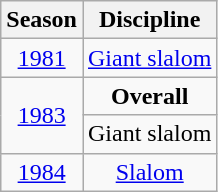<table class="wikitable">
<tr>
<th>Season</th>
<th>Discipline</th>
</tr>
<tr>
<td align=center><a href='#'>1981</a></td>
<td align=center><a href='#'>Giant slalom</a></td>
</tr>
<tr>
<td rowspan=2 align=center><a href='#'>1983</a></td>
<td align=center><strong>Overall</strong></td>
</tr>
<tr>
<td align=center>Giant slalom</td>
</tr>
<tr>
<td align=center><a href='#'>1984</a></td>
<td align=center><a href='#'>Slalom</a></td>
</tr>
</table>
